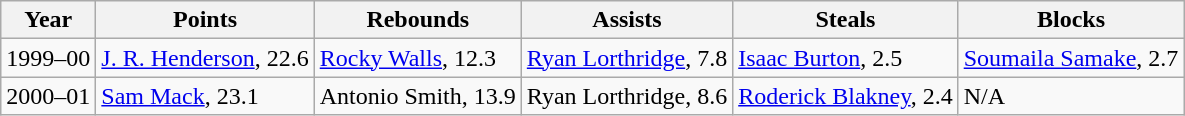<table class="wikitable">
<tr>
<th>Year</th>
<th>Points</th>
<th>Rebounds</th>
<th>Assists</th>
<th>Steals</th>
<th>Blocks</th>
</tr>
<tr>
<td>1999–00</td>
<td><a href='#'>J. R. Henderson</a>, 22.6</td>
<td><a href='#'>Rocky Walls</a>, 12.3</td>
<td><a href='#'>Ryan Lorthridge</a>, 7.8</td>
<td><a href='#'>Isaac Burton</a>, 2.5</td>
<td><a href='#'>Soumaila Samake</a>, 2.7</td>
</tr>
<tr>
<td>2000–01</td>
<td><a href='#'>Sam Mack</a>, 23.1</td>
<td>Antonio Smith, 13.9</td>
<td>Ryan Lorthridge, 8.6</td>
<td><a href='#'>Roderick Blakney</a>, 2.4</td>
<td>N/A</td>
</tr>
</table>
